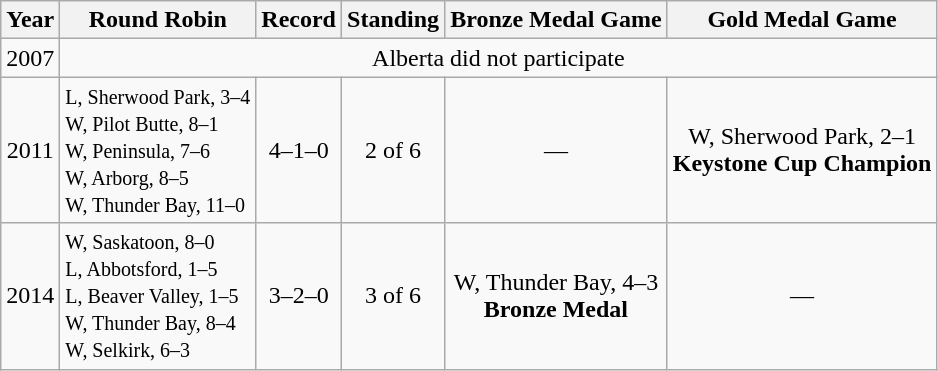<table class="wikitable" style="text-align:center">
<tr>
<th>Year</th>
<th>Round Robin</th>
<th>Record</th>
<th>Standing</th>
<th>Bronze Medal Game</th>
<th>Gold Medal Game</th>
</tr>
<tr>
<td>2007</td>
<td colspan="5">Alberta did not participate</td>
</tr>
<tr>
<td>2011</td>
<td align=left><small>L, Sherwood Park, 3–4<br>W, Pilot Butte, 8–1<br>W, Peninsula, 7–6<br>W, Arborg, 8–5<br>W, Thunder Bay, 11–0</small></td>
<td>4–1–0</td>
<td>2 of 6</td>
<td>—</td>
<td>W, Sherwood Park, 2–1<br><strong>Keystone Cup Champion</strong></td>
</tr>
<tr>
<td>2014</td>
<td align=left><small>W, Saskatoon, 8–0<br>L, Abbotsford, 1–5<br>L, Beaver Valley, 1–5<br>W, Thunder Bay, 8–4<br>W, Selkirk, 6–3</small></td>
<td>3–2–0</td>
<td>3 of 6</td>
<td>W, Thunder Bay, 4–3<br><strong>Bronze Medal</strong></td>
<td>—</td>
</tr>
</table>
